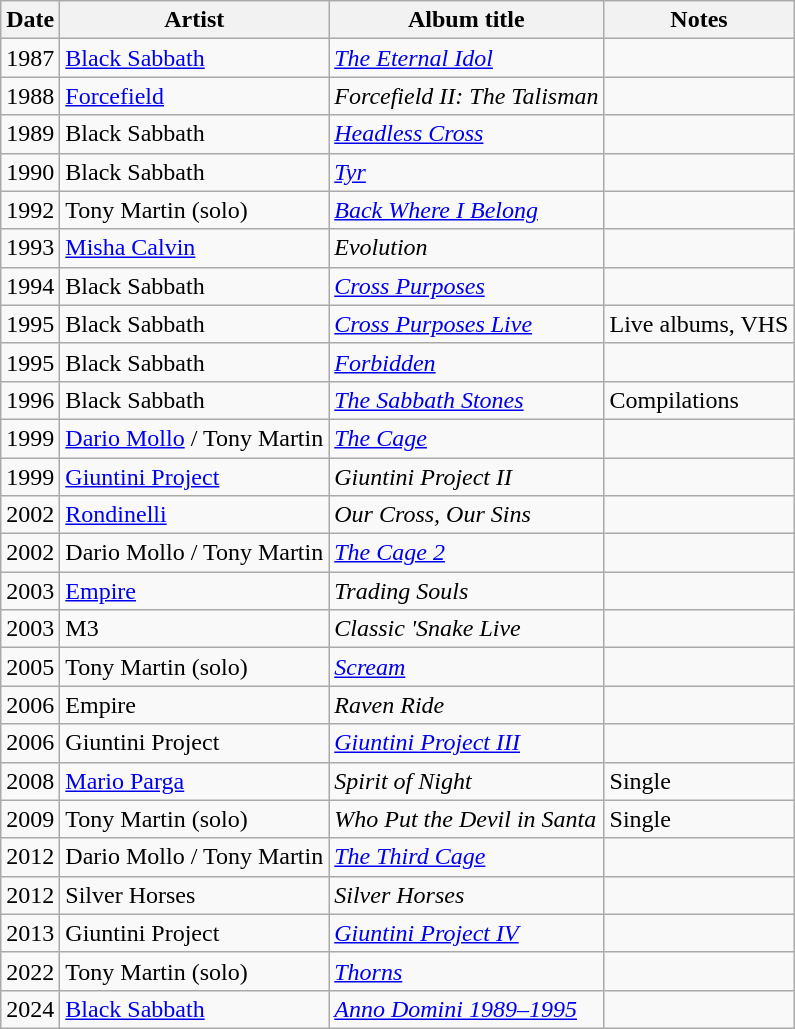<table class="wikitable sortable">
<tr style="background:#fff;">
<th>Date</th>
<th>Artist</th>
<th>Album title</th>
<th>Notes</th>
</tr>
<tr>
<td>1987</td>
<td><a href='#'>Black Sabbath</a></td>
<td><em><a href='#'>The Eternal Idol</a></em></td>
<td></td>
</tr>
<tr>
<td>1988</td>
<td><a href='#'>Forcefield</a></td>
<td><em>Forcefield II: The Talisman</em></td>
<td></td>
</tr>
<tr>
<td>1989</td>
<td>Black Sabbath</td>
<td><em><a href='#'>Headless Cross</a></em></td>
<td></td>
</tr>
<tr>
<td>1990</td>
<td>Black Sabbath</td>
<td><em><a href='#'>Tyr</a></em></td>
<td></td>
</tr>
<tr>
<td>1992</td>
<td>Tony Martin (solo)</td>
<td><em><a href='#'>Back Where I Belong</a></em></td>
<td></td>
</tr>
<tr>
<td>1993</td>
<td><a href='#'>Misha Calvin</a></td>
<td><em>Evolution</em></td>
<td></td>
</tr>
<tr>
<td>1994</td>
<td>Black Sabbath</td>
<td><em><a href='#'>Cross Purposes</a></em></td>
<td></td>
</tr>
<tr>
<td>1995</td>
<td>Black Sabbath</td>
<td><em><a href='#'>Cross Purposes Live</a></em></td>
<td>Live albums, VHS</td>
</tr>
<tr>
<td>1995</td>
<td>Black Sabbath</td>
<td><em><a href='#'>Forbidden</a></em></td>
<td></td>
</tr>
<tr>
<td>1996</td>
<td>Black Sabbath</td>
<td><em><a href='#'>The Sabbath Stones</a></em></td>
<td>Compilations</td>
</tr>
<tr>
<td>1999</td>
<td><a href='#'>Dario Mollo</a> / Tony Martin</td>
<td><em><a href='#'>The Cage</a></em></td>
<td></td>
</tr>
<tr>
<td>1999</td>
<td><a href='#'>Giuntini Project</a></td>
<td><em>Giuntini Project II</em></td>
<td></td>
</tr>
<tr>
<td>2002</td>
<td><a href='#'>Rondinelli</a></td>
<td><em>Our Cross, Our Sins</em></td>
<td></td>
</tr>
<tr>
<td>2002</td>
<td>Dario Mollo / Tony Martin</td>
<td><em><a href='#'>The Cage 2</a></em></td>
<td></td>
</tr>
<tr>
<td>2003</td>
<td><a href='#'>Empire</a></td>
<td><em>Trading Souls</em></td>
<td></td>
</tr>
<tr>
<td>2003</td>
<td>M3</td>
<td><em>Classic 'Snake Live</em></td>
<td></td>
</tr>
<tr>
<td>2005</td>
<td>Tony Martin (solo)</td>
<td><em><a href='#'>Scream</a></em></td>
<td></td>
</tr>
<tr>
<td>2006</td>
<td>Empire</td>
<td><em>Raven Ride</em></td>
<td></td>
</tr>
<tr>
<td>2006</td>
<td>Giuntini Project</td>
<td><em><a href='#'>Giuntini Project III</a></em></td>
<td></td>
</tr>
<tr>
<td>2008</td>
<td><a href='#'>Mario Parga</a></td>
<td><em>Spirit of Night</em></td>
<td>Single</td>
</tr>
<tr>
<td>2009</td>
<td>Tony Martin (solo)</td>
<td><em>Who Put the Devil in Santa</em></td>
<td>Single</td>
</tr>
<tr>
<td>2012</td>
<td>Dario Mollo / Tony Martin</td>
<td><em><a href='#'>The Third Cage</a></em></td>
<td></td>
</tr>
<tr>
<td>2012</td>
<td>Silver Horses</td>
<td><em>Silver Horses</em></td>
<td></td>
</tr>
<tr>
<td>2013</td>
<td>Giuntini Project</td>
<td><em><a href='#'>Giuntini Project IV</a></em></td>
<td></td>
</tr>
<tr>
<td>2022</td>
<td>Tony Martin (solo)</td>
<td><em><a href='#'>Thorns</a></em></td>
<td></td>
</tr>
<tr>
<td>2024</td>
<td><a href='#'>Black Sabbath</a></td>
<td><em><a href='#'>Anno Domini 1989–1995</a></em></td>
<td></td>
</tr>
</table>
